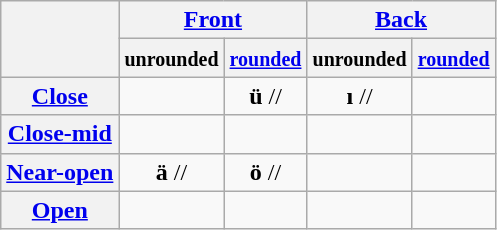<table class="wikitable" style="text-align:center">
<tr>
<th rowspan="2"></th>
<th colspan="2"><a href='#'>Front</a></th>
<th colspan="2"><a href='#'>Back</a></th>
</tr>
<tr>
<th><small>unrounded</small></th>
<th><a href='#'><small>rounded</small></a></th>
<th><small>unrounded</small></th>
<th><a href='#'><small>rounded</small></a></th>
</tr>
<tr>
<th><a href='#'>Close</a></th>
<td></td>
<td><strong>ü</strong> //</td>
<td><strong>ı</strong> //</td>
<td></td>
</tr>
<tr>
<th><a href='#'>Close-mid</a></th>
<td></td>
<td></td>
<td></td>
<td></td>
</tr>
<tr>
<th><a href='#'>Near-open</a></th>
<td><strong>ä</strong> //</td>
<td><strong>ö</strong> //</td>
<td></td>
<td></td>
</tr>
<tr>
<th><a href='#'>Open</a></th>
<td></td>
<td></td>
<td></td>
<td></td>
</tr>
</table>
